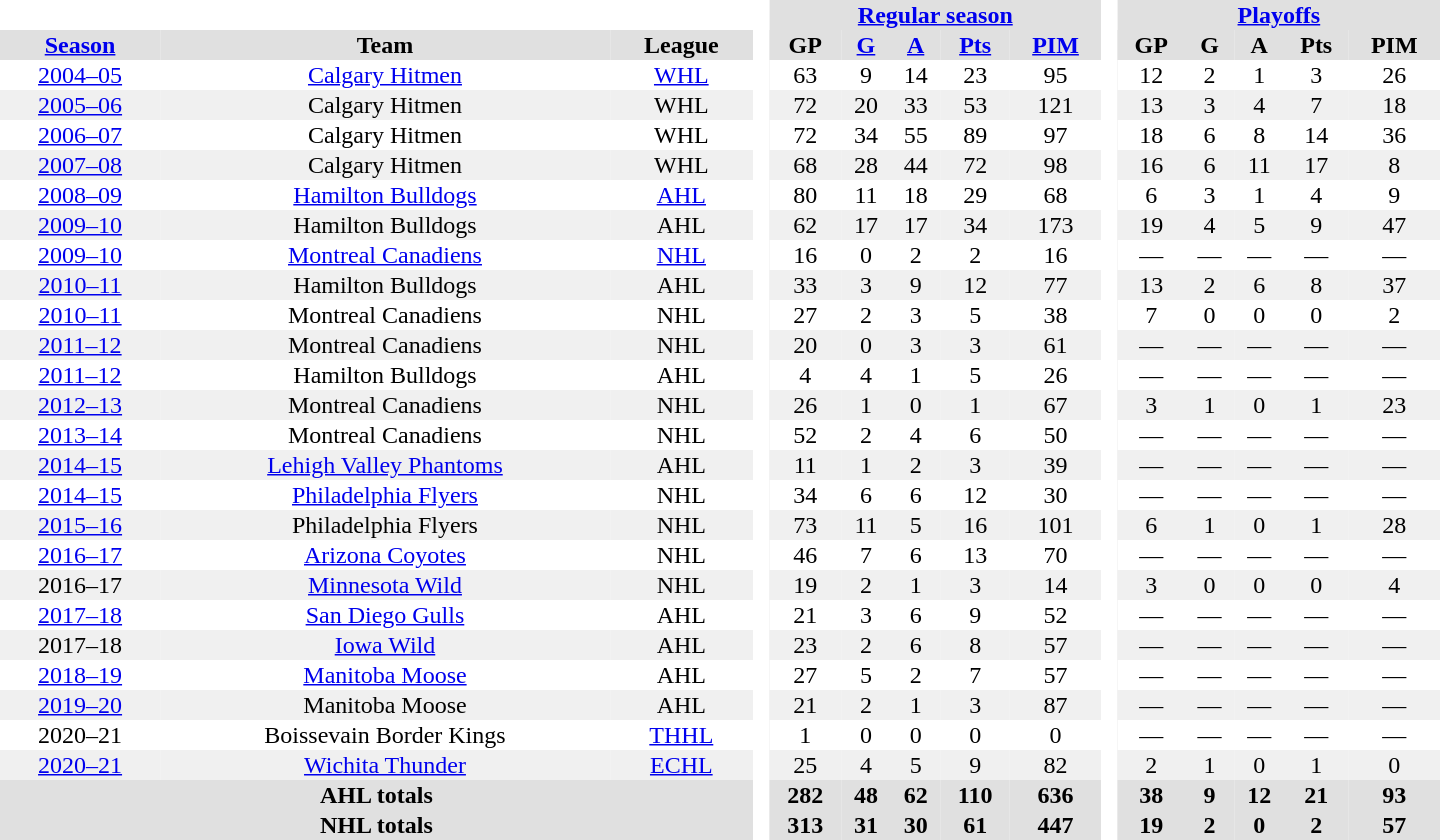<table border="0" cellpadding="1" cellspacing="0" style="text-align:center; width:60em;">
<tr style="background:#e0e0e0;">
<th colspan="3"  bgcolor="#ffffff"> </th>
<th rowspan="99" bgcolor="#ffffff"> </th>
<th colspan="5"><a href='#'>Regular season</a></th>
<th rowspan="99" bgcolor="#ffffff"> </th>
<th colspan="5"><a href='#'>Playoffs</a></th>
</tr>
<tr style="background:#e0e0e0;">
<th><a href='#'>Season</a></th>
<th>Team</th>
<th>League</th>
<th>GP</th>
<th><a href='#'>G</a></th>
<th><a href='#'>A</a></th>
<th><a href='#'>Pts</a></th>
<th><a href='#'>PIM</a></th>
<th>GP</th>
<th>G</th>
<th>A</th>
<th>Pts</th>
<th>PIM</th>
</tr>
<tr>
<td><a href='#'>2004–05</a></td>
<td><a href='#'>Calgary Hitmen</a></td>
<td><a href='#'>WHL</a></td>
<td>63</td>
<td>9</td>
<td>14</td>
<td>23</td>
<td>95</td>
<td>12</td>
<td>2</td>
<td>1</td>
<td>3</td>
<td>26</td>
</tr>
<tr style="background: #f0f0f0;">
<td><a href='#'>2005–06</a></td>
<td>Calgary Hitmen</td>
<td>WHL</td>
<td>72</td>
<td>20</td>
<td>33</td>
<td>53</td>
<td>121</td>
<td>13</td>
<td>3</td>
<td>4</td>
<td>7</td>
<td>18</td>
</tr>
<tr>
<td><a href='#'>2006–07</a></td>
<td>Calgary Hitmen</td>
<td>WHL</td>
<td>72</td>
<td>34</td>
<td>55</td>
<td>89</td>
<td>97</td>
<td>18</td>
<td>6</td>
<td>8</td>
<td>14</td>
<td>36</td>
</tr>
<tr style="background: #f0f0f0;">
<td><a href='#'>2007–08</a></td>
<td>Calgary Hitmen</td>
<td>WHL</td>
<td>68</td>
<td>28</td>
<td>44</td>
<td>72</td>
<td>98</td>
<td>16</td>
<td>6</td>
<td>11</td>
<td>17</td>
<td>8</td>
</tr>
<tr>
<td><a href='#'>2008–09</a></td>
<td><a href='#'>Hamilton Bulldogs</a></td>
<td><a href='#'>AHL</a></td>
<td>80</td>
<td>11</td>
<td>18</td>
<td>29</td>
<td>68</td>
<td>6</td>
<td>3</td>
<td>1</td>
<td>4</td>
<td>9</td>
</tr>
<tr style="background: #f0f0f0;">
<td><a href='#'>2009–10</a></td>
<td>Hamilton Bulldogs</td>
<td>AHL</td>
<td>62</td>
<td>17</td>
<td>17</td>
<td>34</td>
<td>173</td>
<td>19</td>
<td>4</td>
<td>5</td>
<td>9</td>
<td>47</td>
</tr>
<tr>
<td><a href='#'>2009–10</a></td>
<td><a href='#'>Montreal Canadiens</a></td>
<td><a href='#'>NHL</a></td>
<td>16</td>
<td>0</td>
<td>2</td>
<td>2</td>
<td>16</td>
<td>—</td>
<td>—</td>
<td>—</td>
<td>—</td>
<td>—</td>
</tr>
<tr style="background: #f0f0f0;">
<td><a href='#'>2010–11</a></td>
<td>Hamilton Bulldogs</td>
<td>AHL</td>
<td>33</td>
<td>3</td>
<td>9</td>
<td>12</td>
<td>77</td>
<td>13</td>
<td>2</td>
<td>6</td>
<td>8</td>
<td>37</td>
</tr>
<tr>
<td><a href='#'>2010–11</a></td>
<td>Montreal Canadiens</td>
<td>NHL</td>
<td>27</td>
<td>2</td>
<td>3</td>
<td>5</td>
<td>38</td>
<td>7</td>
<td>0</td>
<td>0</td>
<td>0</td>
<td>2</td>
</tr>
<tr style="background: #f0f0f0;">
<td><a href='#'>2011–12</a></td>
<td>Montreal Canadiens</td>
<td>NHL</td>
<td>20</td>
<td>0</td>
<td>3</td>
<td>3</td>
<td>61</td>
<td>—</td>
<td>—</td>
<td>—</td>
<td>—</td>
<td>—</td>
</tr>
<tr>
<td><a href='#'>2011–12</a></td>
<td>Hamilton Bulldogs</td>
<td>AHL</td>
<td>4</td>
<td>4</td>
<td>1</td>
<td>5</td>
<td>26</td>
<td>—</td>
<td>—</td>
<td>—</td>
<td>—</td>
<td>—</td>
</tr>
<tr style="background: #f0f0f0;">
<td><a href='#'>2012–13</a></td>
<td>Montreal Canadiens</td>
<td>NHL</td>
<td>26</td>
<td>1</td>
<td>0</td>
<td>1</td>
<td>67</td>
<td>3</td>
<td>1</td>
<td>0</td>
<td>1</td>
<td>23</td>
</tr>
<tr>
<td><a href='#'>2013–14</a></td>
<td>Montreal Canadiens</td>
<td>NHL</td>
<td>52</td>
<td>2</td>
<td>4</td>
<td>6</td>
<td>50</td>
<td>—</td>
<td>—</td>
<td>—</td>
<td>—</td>
<td>—</td>
</tr>
<tr style="background: #f0f0f0;">
<td><a href='#'>2014–15</a></td>
<td><a href='#'>Lehigh Valley Phantoms</a></td>
<td>AHL</td>
<td>11</td>
<td>1</td>
<td>2</td>
<td>3</td>
<td>39</td>
<td>—</td>
<td>—</td>
<td>—</td>
<td>—</td>
<td>—</td>
</tr>
<tr>
<td><a href='#'>2014–15</a></td>
<td><a href='#'>Philadelphia Flyers</a></td>
<td>NHL</td>
<td>34</td>
<td>6</td>
<td>6</td>
<td>12</td>
<td>30</td>
<td>—</td>
<td>—</td>
<td>—</td>
<td>—</td>
<td>—</td>
</tr>
<tr style="background: #f0f0f0;">
<td><a href='#'>2015–16</a></td>
<td>Philadelphia Flyers</td>
<td>NHL</td>
<td>73</td>
<td>11</td>
<td>5</td>
<td>16</td>
<td>101</td>
<td>6</td>
<td>1</td>
<td>0</td>
<td>1</td>
<td>28</td>
</tr>
<tr>
<td><a href='#'>2016–17</a></td>
<td><a href='#'>Arizona Coyotes</a></td>
<td>NHL</td>
<td>46</td>
<td>7</td>
<td>6</td>
<td>13</td>
<td>70</td>
<td>—</td>
<td>—</td>
<td>—</td>
<td>—</td>
<td>—</td>
</tr>
<tr style="background: #f0f0f0;">
<td>2016–17</td>
<td><a href='#'>Minnesota Wild</a></td>
<td>NHL</td>
<td>19</td>
<td>2</td>
<td>1</td>
<td>3</td>
<td>14</td>
<td>3</td>
<td>0</td>
<td>0</td>
<td>0</td>
<td>4</td>
</tr>
<tr>
<td><a href='#'>2017–18</a></td>
<td><a href='#'>San Diego Gulls</a></td>
<td>AHL</td>
<td>21</td>
<td>3</td>
<td>6</td>
<td>9</td>
<td>52</td>
<td>—</td>
<td>—</td>
<td>—</td>
<td>—</td>
<td>—</td>
</tr>
<tr style="background: #f0f0f0;">
<td>2017–18</td>
<td><a href='#'>Iowa Wild</a></td>
<td>AHL</td>
<td>23</td>
<td>2</td>
<td>6</td>
<td>8</td>
<td>57</td>
<td>—</td>
<td>—</td>
<td>—</td>
<td>—</td>
<td>—</td>
</tr>
<tr>
<td><a href='#'>2018–19</a></td>
<td><a href='#'>Manitoba Moose</a></td>
<td>AHL</td>
<td>27</td>
<td>5</td>
<td>2</td>
<td>7</td>
<td>57</td>
<td>—</td>
<td>—</td>
<td>—</td>
<td>—</td>
<td>—</td>
</tr>
<tr style="background: #f0f0f0;">
<td><a href='#'>2019–20</a></td>
<td>Manitoba Moose</td>
<td>AHL</td>
<td>21</td>
<td>2</td>
<td>1</td>
<td>3</td>
<td>87</td>
<td>—</td>
<td>—</td>
<td>—</td>
<td>—</td>
<td>—</td>
</tr>
<tr>
<td>2020–21</td>
<td>Boissevain Border Kings</td>
<td><a href='#'>THHL</a></td>
<td>1</td>
<td>0</td>
<td>0</td>
<td>0</td>
<td>0</td>
<td>—</td>
<td>—</td>
<td>—</td>
<td>—</td>
<td>—</td>
</tr>
<tr style="background: #f0f0f0;">
<td><a href='#'>2020–21</a></td>
<td><a href='#'>Wichita Thunder</a></td>
<td><a href='#'>ECHL</a></td>
<td>25</td>
<td>4</td>
<td>5</td>
<td>9</td>
<td>82</td>
<td>2</td>
<td>1</td>
<td>0</td>
<td>1</td>
<td>0</td>
</tr>
<tr style="background: #e0e0e0;">
<th colspan="3">AHL totals</th>
<th>282</th>
<th>48</th>
<th>62</th>
<th>110</th>
<th>636</th>
<th>38</th>
<th>9</th>
<th>12</th>
<th>21</th>
<th>93</th>
</tr>
<tr style="background: #e0e0e0;">
<th colspan="3">NHL totals</th>
<th>313</th>
<th>31</th>
<th>30</th>
<th>61</th>
<th>447</th>
<th>19</th>
<th>2</th>
<th>0</th>
<th>2</th>
<th>57</th>
</tr>
</table>
